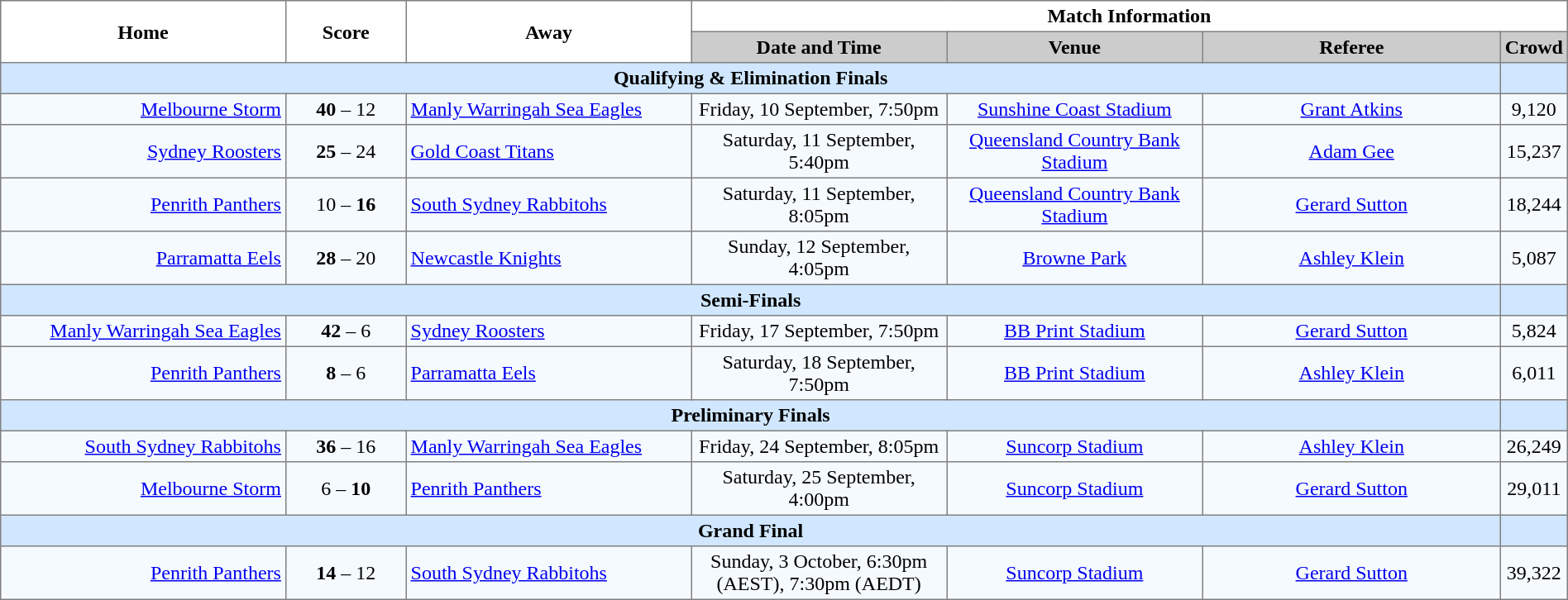<table border="1" cellpadding="3" cellspacing="0" width="100%" style="border-collapse:collapse;  text-align:center;">
<tr>
<th rowspan="2" width="19%">Home</th>
<th rowspan="2" width="8%">Score</th>
<th rowspan="2" width="19%">Away</th>
<th colspan="4">Match Information</th>
</tr>
<tr bgcolor="#CCCCCC">
<th width="17%">Date and Time</th>
<th width="17%">Venue</th>
<th width="50%">Referee</th>
<th width="8%">Crowd</th>
</tr>
<tr style="background:#d0e7ff;">
<td colspan="6"><strong>Qualifying & Elimination Finals</strong></td>
<td></td>
</tr>
<tr style="text-align:center; background:#f5faff;">
<td align="right"><a href='#'>Melbourne Storm</a> </td>
<td><strong>40</strong> – 12</td>
<td align="left"> <a href='#'>Manly Warringah Sea Eagles</a></td>
<td>Friday, 10 September, 7:50pm</td>
<td><a href='#'>Sunshine Coast Stadium</a></td>
<td><a href='#'>Grant Atkins</a></td>
<td>9,120</td>
</tr>
<tr style="text-align:center; background:#f5faff;">
<td align="right"><a href='#'>Sydney Roosters</a> </td>
<td><strong>25</strong> – 24</td>
<td align="left"> <a href='#'>Gold Coast Titans</a></td>
<td>Saturday, 11 September, 5:40pm</td>
<td><a href='#'>Queensland Country Bank Stadium</a></td>
<td><a href='#'>Adam Gee</a></td>
<td>15,237</td>
</tr>
<tr style="text-align:center; background:#f5faff;">
<td align="right"><a href='#'>Penrith Panthers</a> </td>
<td>10 – <strong>16</strong></td>
<td align="left"> <a href='#'>South Sydney Rabbitohs</a></td>
<td>Saturday, 11 September, 8:05pm</td>
<td><a href='#'>Queensland Country Bank Stadium</a></td>
<td><a href='#'>Gerard Sutton</a></td>
<td>18,244</td>
</tr>
<tr style="text-align:center; background:#f5faff;">
<td align="right"><a href='#'>Parramatta Eels</a> </td>
<td><strong>28</strong> – 20</td>
<td align="left"> <a href='#'>Newcastle Knights</a></td>
<td>Sunday, 12 September, 4:05pm</td>
<td><a href='#'>Browne Park</a></td>
<td><a href='#'>Ashley Klein</a></td>
<td>5,087</td>
</tr>
<tr style="background:#d0e7ff;">
<td colspan="6"><strong>Semi-Finals</strong></td>
<td></td>
</tr>
<tr style="text-align:center; background:#f5faff;">
<td align="right"><a href='#'>Manly Warringah Sea Eagles</a> </td>
<td><strong>42</strong> – 6</td>
<td align="left"> <a href='#'>Sydney Roosters</a></td>
<td>Friday, 17 September, 7:50pm</td>
<td><a href='#'>BB Print Stadium</a></td>
<td><a href='#'>Gerard Sutton</a></td>
<td>5,824</td>
</tr>
<tr style="text-align:center; background:#f5faff;">
<td align="right"><a href='#'>Penrith Panthers</a> </td>
<td><strong>8</strong> – 6</td>
<td align="left"> <a href='#'>Parramatta Eels</a></td>
<td>Saturday, 18 September, 7:50pm</td>
<td><a href='#'>BB Print Stadium</a></td>
<td><a href='#'>Ashley Klein</a></td>
<td>6,011</td>
</tr>
<tr style="background:#d0e7ff;">
<td colspan="6"><strong>Preliminary Finals</strong></td>
<td></td>
</tr>
<tr style="text-align:center; background:#f5faff;">
<td align="right"><a href='#'>South Sydney Rabbitohs</a> </td>
<td><strong>36</strong> – 16</td>
<td align="left"> <a href='#'>Manly Warringah Sea Eagles</a></td>
<td>Friday, 24 September, 8:05pm</td>
<td><a href='#'>Suncorp Stadium</a></td>
<td><a href='#'>Ashley Klein</a></td>
<td>26,249</td>
</tr>
<tr style="text-align:center; background:#f5faff;">
<td align="right"><a href='#'>Melbourne Storm</a> </td>
<td>6 – <strong>10</strong></td>
<td align="left"> <a href='#'>Penrith Panthers</a></td>
<td>Saturday, 25 September, 4:00pm</td>
<td><a href='#'>Suncorp Stadium</a></td>
<td><a href='#'>Gerard Sutton</a></td>
<td>29,011</td>
</tr>
<tr style="background:#d0e7ff;">
<td colspan="6"><strong>Grand Final</strong></td>
<td></td>
</tr>
<tr style="text-align:center; background:#f5faff;">
<td align="right"><a href='#'>Penrith Panthers</a> </td>
<td><strong>14</strong> – 12</td>
<td align="left"> <a href='#'>South Sydney Rabbitohs</a></td>
<td>Sunday, 3 October, 6:30pm (AEST), 7:30pm (AEDT)</td>
<td><a href='#'>Suncorp Stadium</a></td>
<td><a href='#'>Gerard Sutton</a></td>
<td>39,322</td>
</tr>
</table>
